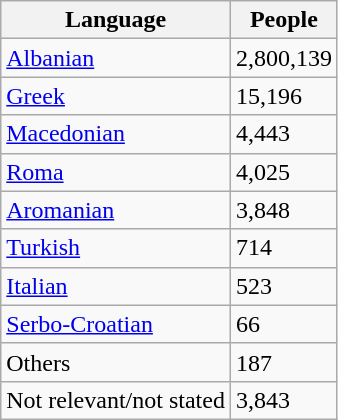<table class="wikitable">
<tr>
<th>Language</th>
<th>People</th>
</tr>
<tr>
<td><a href='#'>Albanian</a></td>
<td>2,800,139</td>
</tr>
<tr>
<td><a href='#'>Greek</a></td>
<td>15,196</td>
</tr>
<tr>
<td><a href='#'>Macedonian</a></td>
<td>4,443</td>
</tr>
<tr>
<td><a href='#'>Roma</a></td>
<td>4,025</td>
</tr>
<tr>
<td><a href='#'>Aromanian</a></td>
<td>3,848</td>
</tr>
<tr>
<td><a href='#'>Turkish</a></td>
<td>714</td>
</tr>
<tr>
<td><a href='#'>Italian</a></td>
<td>523</td>
</tr>
<tr>
<td><a href='#'>Serbo-Croatian</a></td>
<td>66</td>
</tr>
<tr>
<td>Others</td>
<td>187</td>
</tr>
<tr>
<td>Not relevant/not stated</td>
<td>3,843</td>
</tr>
</table>
